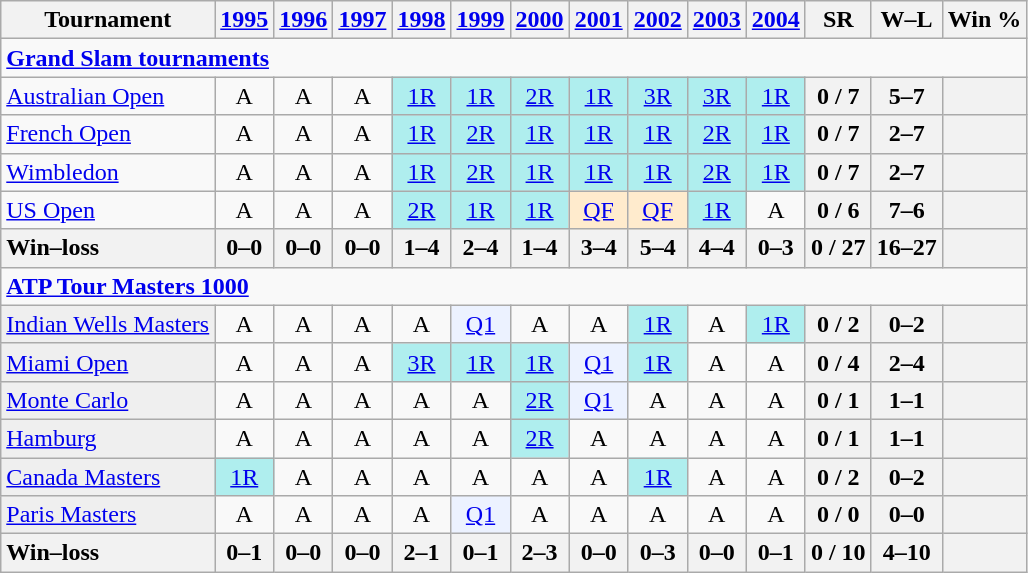<table class=wikitable style=text-align:center>
<tr>
<th>Tournament</th>
<th><a href='#'>1995</a></th>
<th><a href='#'>1996</a></th>
<th><a href='#'>1997</a></th>
<th><a href='#'>1998</a></th>
<th><a href='#'>1999</a></th>
<th><a href='#'>2000</a></th>
<th><a href='#'>2001</a></th>
<th><a href='#'>2002</a></th>
<th><a href='#'>2003</a></th>
<th><a href='#'>2004</a></th>
<th>SR</th>
<th>W–L</th>
<th>Win %</th>
</tr>
<tr>
<td colspan=25 style=text-align:left><a href='#'><strong>Grand Slam tournaments</strong></a></td>
</tr>
<tr>
<td align=left><a href='#'>Australian Open</a></td>
<td>A</td>
<td>A</td>
<td>A</td>
<td bgcolor=afeeee><a href='#'>1R</a></td>
<td bgcolor=afeeee><a href='#'>1R</a></td>
<td bgcolor=afeeee><a href='#'>2R</a></td>
<td bgcolor=afeeee><a href='#'>1R</a></td>
<td bgcolor=afeeee><a href='#'>3R</a></td>
<td bgcolor=afeeee><a href='#'>3R</a></td>
<td bgcolor=afeeee><a href='#'>1R</a></td>
<th>0 / 7</th>
<th>5–7</th>
<th></th>
</tr>
<tr>
<td align=left><a href='#'>French Open</a></td>
<td>A</td>
<td>A</td>
<td>A</td>
<td bgcolor=afeeee><a href='#'>1R</a></td>
<td bgcolor=afeeee><a href='#'>2R</a></td>
<td bgcolor=afeeee><a href='#'>1R</a></td>
<td bgcolor=afeeee><a href='#'>1R</a></td>
<td bgcolor=afeeee><a href='#'>1R</a></td>
<td bgcolor=afeeee><a href='#'>2R</a></td>
<td bgcolor=afeeee><a href='#'>1R</a></td>
<th>0 / 7</th>
<th>2–7</th>
<th></th>
</tr>
<tr>
<td align=left><a href='#'>Wimbledon</a></td>
<td>A</td>
<td>A</td>
<td>A</td>
<td bgcolor=afeeee><a href='#'>1R</a></td>
<td bgcolor=afeeee><a href='#'>2R</a></td>
<td bgcolor=afeeee><a href='#'>1R</a></td>
<td bgcolor=afeeee><a href='#'>1R</a></td>
<td bgcolor=afeeee><a href='#'>1R</a></td>
<td bgcolor=afeeee><a href='#'>2R</a></td>
<td bgcolor=afeeee><a href='#'>1R</a></td>
<th>0 / 7</th>
<th>2–7</th>
<th></th>
</tr>
<tr>
<td align=left><a href='#'>US Open</a></td>
<td>A</td>
<td>A</td>
<td>A</td>
<td bgcolor=afeeee><a href='#'>2R</a></td>
<td bgcolor=afeeee><a href='#'>1R</a></td>
<td bgcolor=afeeee><a href='#'>1R</a></td>
<td bgcolor=ffebcd><a href='#'>QF</a></td>
<td bgcolor=ffebcd><a href='#'>QF</a></td>
<td bgcolor=afeeee><a href='#'>1R</a></td>
<td>A</td>
<th>0 / 6</th>
<th>7–6</th>
<th></th>
</tr>
<tr>
<th style=text-align:left>Win–loss</th>
<th>0–0</th>
<th>0–0</th>
<th>0–0</th>
<th>1–4</th>
<th>2–4</th>
<th>1–4</th>
<th>3–4</th>
<th>5–4</th>
<th>4–4</th>
<th>0–3</th>
<th>0 / 27</th>
<th>16–27</th>
<th></th>
</tr>
<tr>
<td colspan=25 style=text-align:left><strong><a href='#'>ATP Tour Masters 1000</a></strong></td>
</tr>
<tr>
<td bgcolor=efefef align=left><a href='#'>Indian Wells Masters</a></td>
<td>A</td>
<td>A</td>
<td>A</td>
<td>A</td>
<td bgcolor=ecf2ff><a href='#'>Q1</a></td>
<td>A</td>
<td>A</td>
<td bgcolor=afeeee><a href='#'>1R</a></td>
<td>A</td>
<td bgcolor=afeeee><a href='#'>1R</a></td>
<th>0 / 2</th>
<th>0–2</th>
<th></th>
</tr>
<tr>
<td bgcolor=efefef align=left><a href='#'>Miami Open</a></td>
<td>A</td>
<td>A</td>
<td>A</td>
<td bgcolor=afeeee><a href='#'>3R</a></td>
<td bgcolor=afeeee><a href='#'>1R</a></td>
<td bgcolor=afeeee><a href='#'>1R</a></td>
<td bgcolor=ecf2ff><a href='#'>Q1</a></td>
<td bgcolor=afeeee><a href='#'>1R</a></td>
<td>A</td>
<td>A</td>
<th>0 / 4</th>
<th>2–4</th>
<th></th>
</tr>
<tr>
<td bgcolor=efefef align=left><a href='#'>Monte Carlo</a></td>
<td>A</td>
<td>A</td>
<td>A</td>
<td>A</td>
<td>A</td>
<td bgcolor=afeeee><a href='#'>2R</a></td>
<td bgcolor=ecf2ff><a href='#'>Q1</a></td>
<td>A</td>
<td>A</td>
<td>A</td>
<th>0 / 1</th>
<th>1–1</th>
<th></th>
</tr>
<tr>
<td bgcolor=efefef align=left><a href='#'>Hamburg</a></td>
<td>A</td>
<td>A</td>
<td>A</td>
<td>A</td>
<td>A</td>
<td bgcolor=afeeee><a href='#'>2R</a></td>
<td>A</td>
<td>A</td>
<td>A</td>
<td>A</td>
<th>0 / 1</th>
<th>1–1</th>
<th></th>
</tr>
<tr>
<td bgcolor=efefef align=left><a href='#'>Canada Masters</a></td>
<td bgcolor=afeeee><a href='#'>1R</a></td>
<td>A</td>
<td>A</td>
<td>A</td>
<td>A</td>
<td>A</td>
<td>A</td>
<td bgcolor=afeeee><a href='#'>1R</a></td>
<td>A</td>
<td>A</td>
<th>0 / 2</th>
<th>0–2</th>
<th></th>
</tr>
<tr>
<td bgcolor=efefef align=left><a href='#'>Paris Masters</a></td>
<td>A</td>
<td>A</td>
<td>A</td>
<td>A</td>
<td bgcolor=ecf2ff><a href='#'>Q1</a></td>
<td>A</td>
<td>A</td>
<td>A</td>
<td>A</td>
<td>A</td>
<th>0 / 0</th>
<th>0–0</th>
<th></th>
</tr>
<tr>
<th style=text-align:left>Win–loss</th>
<th>0–1</th>
<th>0–0</th>
<th>0–0</th>
<th>2–1</th>
<th>0–1</th>
<th>2–3</th>
<th>0–0</th>
<th>0–3</th>
<th>0–0</th>
<th>0–1</th>
<th>0 / 10</th>
<th>4–10</th>
<th></th>
</tr>
</table>
